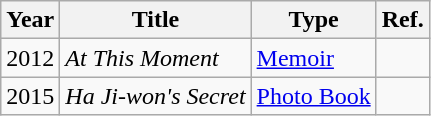<table class="wikitable sortable">
<tr>
<th>Year</th>
<th>Title</th>
<th>Type</th>
<th>Ref.</th>
</tr>
<tr>
<td>2012</td>
<td><em>At This Moment</em></td>
<td><a href='#'>Memoir</a></td>
<td></td>
</tr>
<tr>
<td>2015</td>
<td><em>Ha Ji-won's Secret</em></td>
<td><a href='#'>Photo Book</a></td>
<td></td>
</tr>
</table>
